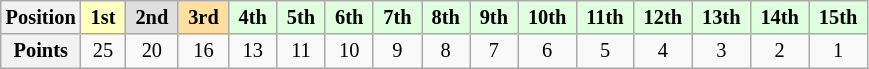<table class="wikitable" style="font-size:85%; text-align:center">
<tr>
<th>Position</th>
<td style="background:#ffffbf;"> <strong>1st</strong> </td>
<td style="background:#dfdfdf;"> <strong>2nd</strong> </td>
<td style="background:#ffdf9f;"> <strong>3rd</strong> </td>
<td style="background:#dfffdf;"> <strong>4th</strong> </td>
<td style="background:#dfffdf;"> <strong>5th</strong> </td>
<td style="background:#dfffdf;"> <strong>6th</strong> </td>
<td style="background:#dfffdf;"> <strong>7th</strong> </td>
<td style="background:#dfffdf;"> <strong>8th</strong> </td>
<td style="background:#dfffdf;"> <strong>9th</strong> </td>
<td style="background:#dfffdf;"> <strong>10th</strong> </td>
<td style="background:#dfffdf;"> <strong>11th</strong> </td>
<td style="background:#dfffdf;"> <strong>12th</strong> </td>
<td style="background:#dfffdf;"> <strong>13th</strong> </td>
<td style="background:#dfffdf;"> <strong>14th</strong> </td>
<td style="background:#dfffdf;"> <strong>15th</strong> </td>
</tr>
<tr>
<th>Points</th>
<td>25</td>
<td>20</td>
<td>16</td>
<td>13</td>
<td>11</td>
<td>10</td>
<td>9</td>
<td>8</td>
<td>7</td>
<td>6</td>
<td>5</td>
<td>4</td>
<td>3</td>
<td>2</td>
<td>1</td>
</tr>
</table>
